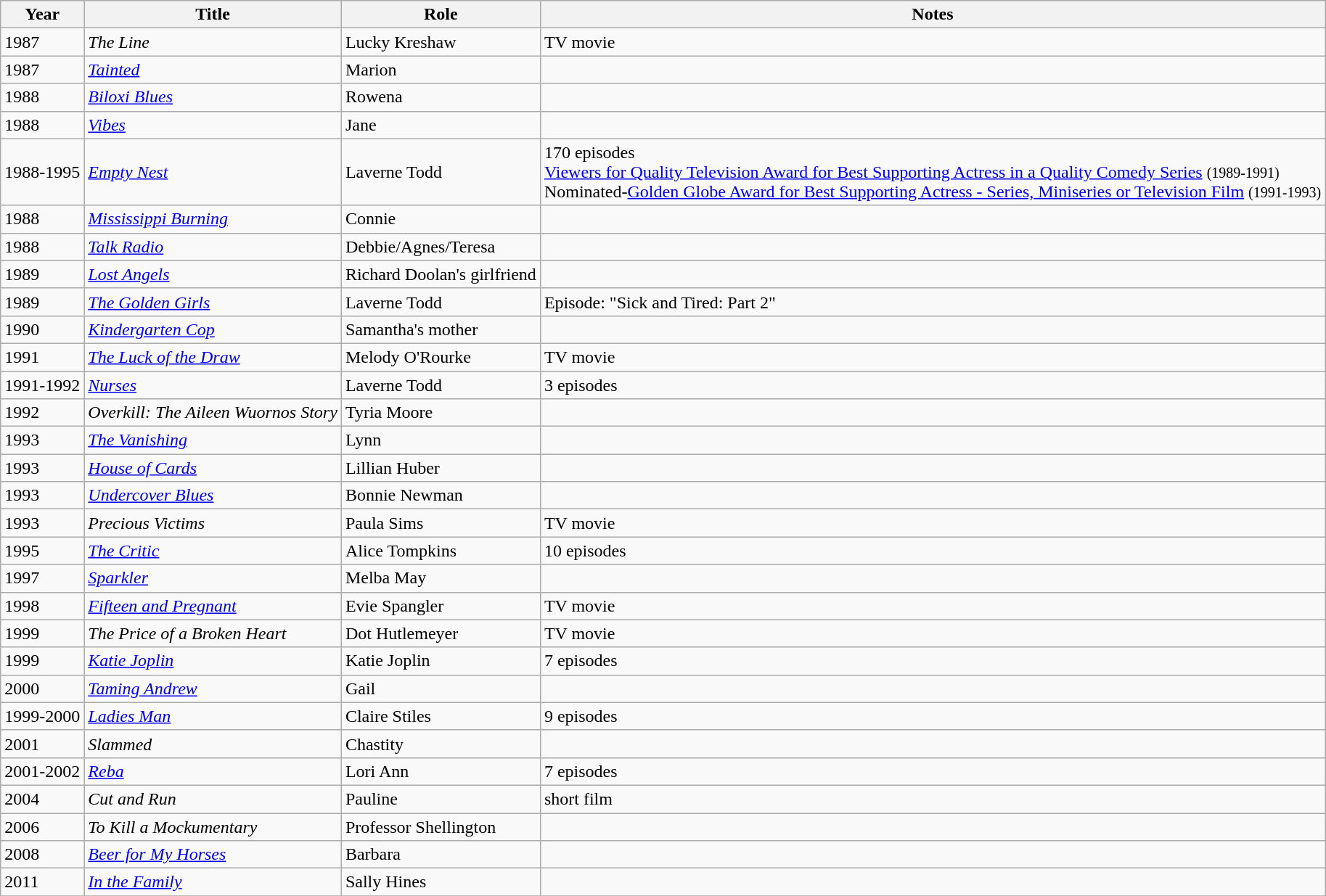<table class="wikitable sortable">
<tr>
<th>Year</th>
<th>Title</th>
<th>Role</th>
<th class="unsortable">Notes</th>
</tr>
<tr>
<td>1987</td>
<td><em>The Line</em></td>
<td>Lucky Kreshaw</td>
<td>TV movie</td>
</tr>
<tr>
<td>1987</td>
<td><em><a href='#'>Tainted</a></em></td>
<td>Marion</td>
<td></td>
</tr>
<tr>
<td>1988</td>
<td><em><a href='#'>Biloxi Blues</a></em></td>
<td>Rowena</td>
<td></td>
</tr>
<tr>
<td>1988</td>
<td><em><a href='#'>Vibes</a></em></td>
<td>Jane</td>
<td></td>
</tr>
<tr>
<td>1988-1995</td>
<td><em><a href='#'>Empty Nest</a></em></td>
<td>Laverne Todd</td>
<td>170 episodes<br><a href='#'>Viewers for Quality Television Award for Best Supporting Actress in a Quality Comedy Series</a> <small>(1989-1991)</small><br>Nominated-<a href='#'>Golden Globe Award for Best Supporting Actress - Series, Miniseries or Television Film</a> <small>(1991-1993)</small></td>
</tr>
<tr>
<td>1988</td>
<td><em><a href='#'>Mississippi Burning</a></em></td>
<td>Connie</td>
<td></td>
</tr>
<tr>
<td>1988</td>
<td><em><a href='#'>Talk Radio</a></em></td>
<td>Debbie/Agnes/Teresa</td>
<td></td>
</tr>
<tr>
<td>1989</td>
<td><em><a href='#'>Lost Angels</a></em></td>
<td>Richard Doolan's girlfriend</td>
<td></td>
</tr>
<tr>
<td>1989</td>
<td><em><a href='#'>The Golden Girls</a></em></td>
<td>Laverne Todd</td>
<td>Episode: "Sick and Tired: Part 2"</td>
</tr>
<tr>
<td>1990</td>
<td><em><a href='#'>Kindergarten Cop</a></em></td>
<td>Samantha's mother</td>
<td></td>
</tr>
<tr>
<td>1991</td>
<td><em><a href='#'>The Luck of the Draw</a></em></td>
<td>Melody O'Rourke</td>
<td>TV movie</td>
</tr>
<tr>
<td>1991-1992</td>
<td><em><a href='#'>Nurses</a></em></td>
<td>Laverne Todd</td>
<td>3 episodes</td>
</tr>
<tr>
<td>1992</td>
<td><em>Overkill: The Aileen Wuornos Story</em></td>
<td>Tyria Moore</td>
<td></td>
</tr>
<tr>
<td>1993</td>
<td><em><a href='#'>The Vanishing</a></em></td>
<td>Lynn</td>
<td></td>
</tr>
<tr>
<td>1993</td>
<td><em><a href='#'>House of Cards</a></em></td>
<td>Lillian Huber</td>
<td></td>
</tr>
<tr>
<td>1993</td>
<td><em><a href='#'>Undercover Blues</a></em></td>
<td>Bonnie Newman</td>
<td></td>
</tr>
<tr>
<td>1993</td>
<td><em>Precious Victims</em></td>
<td>Paula Sims</td>
<td>TV movie</td>
</tr>
<tr>
<td>1995</td>
<td><em><a href='#'>The Critic</a></em></td>
<td>Alice Tompkins</td>
<td>10 episodes</td>
</tr>
<tr>
<td>1997</td>
<td><em><a href='#'>Sparkler</a></em></td>
<td>Melba May</td>
<td></td>
</tr>
<tr>
<td>1998</td>
<td><em><a href='#'>Fifteen and Pregnant</a></em></td>
<td>Evie Spangler</td>
<td>TV movie</td>
</tr>
<tr>
<td>1999</td>
<td><em>The Price of a Broken Heart</em></td>
<td>Dot Hutlemeyer</td>
<td>TV movie</td>
</tr>
<tr>
<td>1999</td>
<td><em><a href='#'>Katie Joplin</a></em></td>
<td>Katie Joplin</td>
<td>7 episodes</td>
</tr>
<tr>
<td>2000</td>
<td><em><a href='#'>Taming Andrew</a></em></td>
<td>Gail</td>
<td></td>
</tr>
<tr>
<td>1999-2000</td>
<td><em><a href='#'>Ladies Man</a></em></td>
<td>Claire Stiles</td>
<td>9 episodes</td>
</tr>
<tr>
<td>2001</td>
<td><em>Slammed</em></td>
<td>Chastity</td>
<td></td>
</tr>
<tr>
<td>2001-2002</td>
<td><em><a href='#'>Reba</a></em></td>
<td>Lori Ann</td>
<td>7 episodes</td>
</tr>
<tr>
<td>2004</td>
<td><em>Cut and Run</em></td>
<td>Pauline</td>
<td>short film</td>
</tr>
<tr>
<td>2006</td>
<td><em>To Kill a Mockumentary</em></td>
<td>Professor Shellington</td>
<td></td>
</tr>
<tr>
<td>2008</td>
<td><em><a href='#'>Beer for My Horses</a></em></td>
<td>Barbara</td>
<td></td>
</tr>
<tr>
<td>2011</td>
<td><em><a href='#'>In the Family</a></em></td>
<td>Sally Hines</td>
<td></td>
</tr>
<tr>
</tr>
</table>
